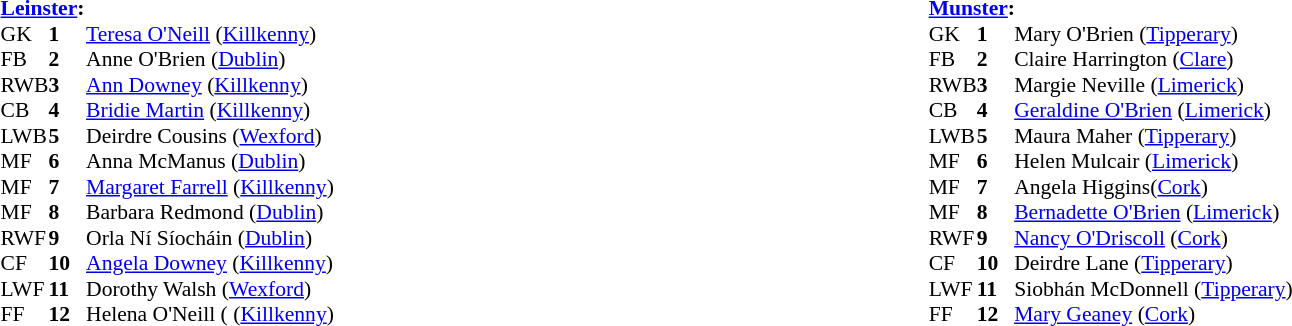<table width="100%">
<tr>
<td valign="top"></td>
<td valign="top" width="50%"><br><table style="font-size: 90%" cellspacing="0" cellpadding="0" align=center>
<tr>
<td colspan="4"><strong><a href='#'>Leinster</a>:</strong></td>
</tr>
<tr>
<th width="25"></th>
<th width="25"></th>
</tr>
<tr>
<td>GK</td>
<td><strong>1</strong></td>
<td><a href='#'>Teresa O'Neill</a> (<a href='#'>Killkenny</a>)</td>
</tr>
<tr>
<td>FB</td>
<td><strong>2</strong></td>
<td>Anne O'Brien (<a href='#'>Dublin</a>)</td>
</tr>
<tr>
<td>RWB</td>
<td><strong>3</strong></td>
<td><a href='#'>Ann Downey</a> (<a href='#'>Killkenny</a>)</td>
</tr>
<tr>
<td>CB</td>
<td><strong>4</strong></td>
<td><a href='#'>Bridie Martin</a> (<a href='#'>Killkenny</a>)</td>
</tr>
<tr>
<td>LWB</td>
<td><strong>5</strong></td>
<td>Deirdre Cousins (<a href='#'>Wexford</a>)</td>
</tr>
<tr>
<td>MF</td>
<td><strong>6</strong></td>
<td>Anna McManus (<a href='#'>Dublin</a>)</td>
</tr>
<tr>
<td>MF</td>
<td><strong>7</strong></td>
<td><a href='#'>Margaret Farrell</a> (<a href='#'>Killkenny</a>)</td>
</tr>
<tr>
<td>MF</td>
<td><strong>8</strong></td>
<td>Barbara Redmond (<a href='#'>Dublin</a>)</td>
</tr>
<tr>
<td>RWF</td>
<td><strong>9</strong></td>
<td>Orla Ní Síocháin (<a href='#'>Dublin</a>)</td>
</tr>
<tr>
<td>CF</td>
<td><strong>10</strong></td>
<td><a href='#'>Angela Downey</a> (<a href='#'>Killkenny</a>)</td>
</tr>
<tr>
<td>LWF</td>
<td><strong>11</strong></td>
<td>Dorothy Walsh (<a href='#'>Wexford</a>)</td>
</tr>
<tr>
<td>FF</td>
<td><strong>12</strong></td>
<td>Helena O'Neill ( (<a href='#'>Killkenny</a>)</td>
</tr>
<tr>
</tr>
</table>
</td>
<td valign="top" width="50%"><br><table style="font-size: 90%" cellspacing="0" cellpadding="0" align=center>
<tr>
<td colspan="4"><strong><a href='#'>Munster</a>:</strong></td>
</tr>
<tr>
<th width="25"></th>
<th width="25"></th>
</tr>
<tr>
<td>GK</td>
<td><strong>1</strong></td>
<td>Mary O'Brien (<a href='#'>Tipperary</a>)</td>
</tr>
<tr>
<td>FB</td>
<td><strong>2</strong></td>
<td>Claire Harrington (<a href='#'>Clare</a>)</td>
</tr>
<tr>
<td>RWB</td>
<td><strong>3</strong></td>
<td>Margie Neville (<a href='#'>Limerick</a>)</td>
</tr>
<tr>
<td>CB</td>
<td><strong>4</strong></td>
<td><a href='#'>Geraldine O'Brien</a> (<a href='#'>Limerick</a>)</td>
</tr>
<tr>
<td>LWB</td>
<td><strong>5</strong></td>
<td>Maura Maher (<a href='#'>Tipperary</a>)</td>
</tr>
<tr>
<td>MF</td>
<td><strong>6</strong></td>
<td>Helen Mulcair (<a href='#'>Limerick</a>)</td>
</tr>
<tr>
<td>MF</td>
<td><strong>7</strong></td>
<td>Angela Higgins(<a href='#'>Cork</a>)</td>
</tr>
<tr>
<td>MF</td>
<td><strong>8</strong></td>
<td><a href='#'>Bernadette O'Brien</a> (<a href='#'>Limerick</a>)</td>
</tr>
<tr>
<td>RWF</td>
<td><strong>9</strong></td>
<td><a href='#'>Nancy O'Driscoll</a> (<a href='#'>Cork</a>)</td>
</tr>
<tr>
<td>CF</td>
<td><strong>10</strong></td>
<td>Deirdre Lane (<a href='#'>Tipperary</a>)</td>
</tr>
<tr>
<td>LWF</td>
<td><strong>11</strong></td>
<td>Siobhán McDonnell (<a href='#'>Tipperary</a>)</td>
</tr>
<tr>
<td>FF</td>
<td><strong>12</strong></td>
<td><a href='#'>Mary Geaney</a> (<a href='#'>Cork</a>)</td>
</tr>
<tr>
</tr>
</table>
</td>
</tr>
</table>
